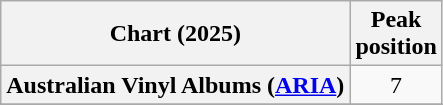<table class="wikitable sortable plainrowheaders" style="text-align:center">
<tr>
<th scope="col">Chart (2025)</th>
<th scope="col">Peak<br>position</th>
</tr>
<tr>
<th scope="row">Australian Vinyl Albums (<a href='#'>ARIA</a>)</th>
<td>7</td>
</tr>
<tr>
</tr>
<tr>
</tr>
<tr>
</tr>
<tr>
</tr>
<tr>
</tr>
<tr>
</tr>
</table>
